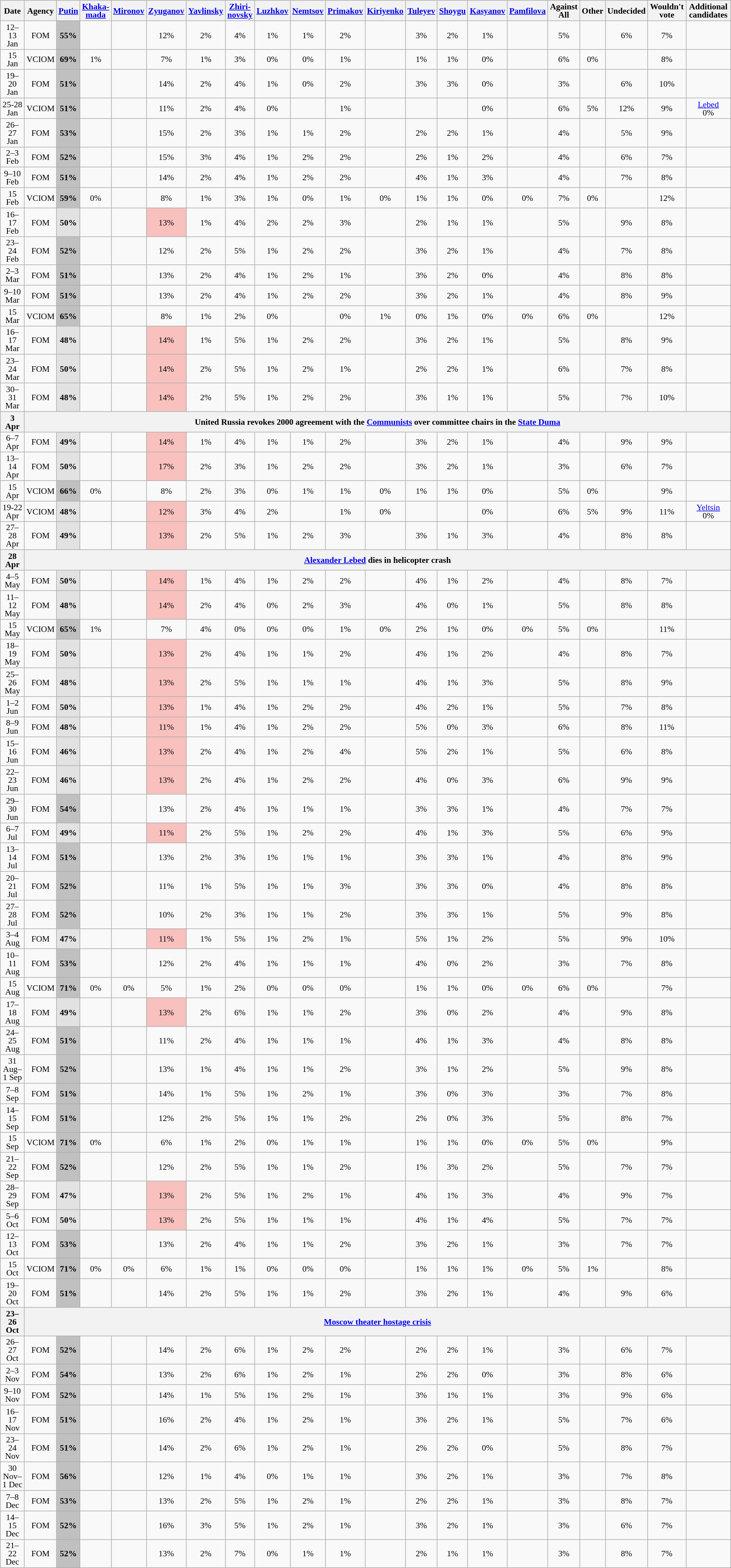<table class="wikitable" style="text-align:center; font-size:90%; line-height:14px">
<tr>
<th>Date</th>
<th>Agency</th>
<th><a href='#'>Putin</a></th>
<th><a href='#'>Khaka-<br>mada</a></th>
<th><a href='#'>Mironov</a></th>
<th><a href='#'>Zyuganov</a></th>
<th><a href='#'>Yavlinsky</a></th>
<th><a href='#'>Zhiri-<br>novsky</a></th>
<th><a href='#'>Luzhkov</a></th>
<th><a href='#'>Nemtsov</a></th>
<th><a href='#'>Primakov</a></th>
<th><a href='#'>Kiriyenko</a></th>
<th><a href='#'>Tuleyev</a></th>
<th><a href='#'>Shoygu</a></th>
<th><a href='#'>Kasyanov</a></th>
<th><a href='#'>Pamfilova</a></th>
<th>Against All</th>
<th>Other</th>
<th>Undecided</th>
<th>Wouldn't vote</th>
<th>Additional candidates</th>
</tr>
<tr>
<td>12–13 Jan</td>
<td>FOM</td>
<td style="background:#C0C0C0"><strong>55%</strong></td>
<td></td>
<td></td>
<td>12%</td>
<td>2%</td>
<td>4%</td>
<td>1%</td>
<td>1%</td>
<td>2%</td>
<td></td>
<td>3%</td>
<td>2%</td>
<td>1%</td>
<td></td>
<td>5%</td>
<td></td>
<td>6%</td>
<td>7%</td>
<td></td>
</tr>
<tr>
<td>15 Jan</td>
<td>VCIOM</td>
<td style="background:#C0C0C0"><strong>69%</strong></td>
<td>1%</td>
<td></td>
<td>7%</td>
<td>1%</td>
<td>3%</td>
<td>0%</td>
<td>0%</td>
<td>1%</td>
<td></td>
<td>1%</td>
<td>1%</td>
<td>0%</td>
<td></td>
<td>6%</td>
<td>0%</td>
<td></td>
<td>8%</td>
<td></td>
</tr>
<tr>
<td>19–20 Jan</td>
<td>FOM</td>
<td style="background:#C0C0C0"><strong>51%</strong></td>
<td></td>
<td></td>
<td>14%</td>
<td>2%</td>
<td>4%</td>
<td>1%</td>
<td>0%</td>
<td>2%</td>
<td></td>
<td>3%</td>
<td>3%</td>
<td>0%</td>
<td></td>
<td>3%</td>
<td></td>
<td>6%</td>
<td>10%</td>
<td></td>
</tr>
<tr>
<td>25-28 Jan</td>
<td>VCIOM</td>
<td style="background:#C0C0C0"><strong>51%</strong></td>
<td></td>
<td></td>
<td>11%</td>
<td>2%</td>
<td>4%</td>
<td>0%</td>
<td></td>
<td>1%</td>
<td></td>
<td></td>
<td></td>
<td>0%</td>
<td></td>
<td>6%</td>
<td>5%</td>
<td>12%</td>
<td>9%</td>
<td><a href='#'>Lebed</a><br>0%</td>
</tr>
<tr>
<td>26–27 Jan</td>
<td>FOM</td>
<td style="background:#C0C0C0"><strong>53%</strong></td>
<td></td>
<td></td>
<td>15%</td>
<td>2%</td>
<td>3%</td>
<td>1%</td>
<td>1%</td>
<td>2%</td>
<td></td>
<td>2%</td>
<td>2%</td>
<td>1%</td>
<td></td>
<td>4%</td>
<td></td>
<td>5%</td>
<td>9%</td>
<td></td>
</tr>
<tr>
<td>2–3 Feb</td>
<td>FOM</td>
<td style="background:#C0C0C0"><strong>52%</strong></td>
<td></td>
<td></td>
<td>15%</td>
<td>3%</td>
<td>4%</td>
<td>1%</td>
<td>2%</td>
<td>2%</td>
<td></td>
<td>2%</td>
<td>1%</td>
<td>2%</td>
<td></td>
<td>4%</td>
<td></td>
<td>6%</td>
<td>7%</td>
<td></td>
</tr>
<tr>
<td>9–10 Feb</td>
<td>FOM</td>
<td style="background:#C0C0C0"><strong>51%</strong></td>
<td></td>
<td></td>
<td>14%</td>
<td>2%</td>
<td>4%</td>
<td>1%</td>
<td>2%</td>
<td>2%</td>
<td></td>
<td>4%</td>
<td>1%</td>
<td>3%</td>
<td></td>
<td>4%</td>
<td></td>
<td>7%</td>
<td>8%</td>
<td></td>
</tr>
<tr>
<td>15 Feb</td>
<td>VCIOM</td>
<td style="background:#C0C0C0"><strong>59%</strong></td>
<td>0%</td>
<td></td>
<td>8%</td>
<td>1%</td>
<td>3%</td>
<td>1%</td>
<td>0%</td>
<td>1%</td>
<td>0%</td>
<td>1%</td>
<td>1%</td>
<td>0%</td>
<td>0%</td>
<td>7%</td>
<td>0%</td>
<td></td>
<td>12%</td>
<td></td>
</tr>
<tr>
<td>16–17 Feb</td>
<td>FOM</td>
<td style="background:#E2E2E2"><strong>50%</strong></td>
<td></td>
<td></td>
<td style="background:#F8C1BE">13%</td>
<td>1%</td>
<td>4%</td>
<td>2%</td>
<td>2%</td>
<td>3%</td>
<td></td>
<td>2%</td>
<td>1%</td>
<td>1%</td>
<td></td>
<td>5%</td>
<td></td>
<td>9%</td>
<td>8%</td>
<td></td>
</tr>
<tr>
<td>23–24 Feb</td>
<td>FOM</td>
<td style="background:#C0C0C0"><strong>52%</strong></td>
<td></td>
<td></td>
<td>12%</td>
<td>2%</td>
<td>5%</td>
<td>1%</td>
<td>2%</td>
<td>2%</td>
<td></td>
<td>3%</td>
<td>2%</td>
<td>1%</td>
<td></td>
<td>4%</td>
<td></td>
<td>7%</td>
<td>8%</td>
<td></td>
</tr>
<tr>
<td>2–3 Mar</td>
<td>FOM</td>
<td style="background:#C0C0C0"><strong>51%</strong></td>
<td></td>
<td></td>
<td>13%</td>
<td>2%</td>
<td>4%</td>
<td>1%</td>
<td>2%</td>
<td>1%</td>
<td></td>
<td>3%</td>
<td>2%</td>
<td>0%</td>
<td></td>
<td>4%</td>
<td></td>
<td>8%</td>
<td>8%</td>
<td></td>
</tr>
<tr>
<td>9–10 Mar</td>
<td>FOM</td>
<td style="background:#C0C0C0"><strong>51%</strong></td>
<td></td>
<td></td>
<td>13%</td>
<td>2%</td>
<td>4%</td>
<td>1%</td>
<td>2%</td>
<td>2%</td>
<td></td>
<td>3%</td>
<td>2%</td>
<td>1%</td>
<td></td>
<td>4%</td>
<td></td>
<td>8%</td>
<td>9%</td>
<td></td>
</tr>
<tr>
<td>15 Mar</td>
<td>VCIOM</td>
<td style="background:#C0C0C0"><strong>65%</strong></td>
<td></td>
<td></td>
<td>8%</td>
<td>1%</td>
<td>2%</td>
<td>0%</td>
<td></td>
<td>0%</td>
<td>1%</td>
<td>0%</td>
<td>1%</td>
<td>0%</td>
<td>0%</td>
<td>6%</td>
<td>0%</td>
<td></td>
<td>12%</td>
<td></td>
</tr>
<tr>
<td>16–17 Mar</td>
<td>FOM</td>
<td style="background:#E2E2E2"><strong>48%</strong></td>
<td></td>
<td></td>
<td style="background:#F8C1BE">14%</td>
<td>1%</td>
<td>5%</td>
<td>1%</td>
<td>2%</td>
<td>2%</td>
<td></td>
<td>3%</td>
<td>2%</td>
<td>1%</td>
<td></td>
<td>5%</td>
<td></td>
<td>8%</td>
<td>9%</td>
<td></td>
</tr>
<tr>
<td>23–24 Mar</td>
<td>FOM</td>
<td style="background:#E2E2E2"><strong>50%</strong></td>
<td></td>
<td></td>
<td style="background:#F8C1BE">14%</td>
<td>2%</td>
<td>5%</td>
<td>1%</td>
<td>2%</td>
<td>1%</td>
<td></td>
<td>2%</td>
<td>2%</td>
<td>1%</td>
<td></td>
<td>6%</td>
<td></td>
<td>7%</td>
<td>8%</td>
<td></td>
</tr>
<tr>
<td>30–31 Mar</td>
<td>FOM</td>
<td style="background:#E2E2E2"><strong>48%</strong></td>
<td></td>
<td></td>
<td style="background:#F8C1BE">14%</td>
<td>2%</td>
<td>5%</td>
<td>1%</td>
<td>2%</td>
<td>2%</td>
<td></td>
<td>3%</td>
<td>1%</td>
<td>1%</td>
<td></td>
<td>5%</td>
<td></td>
<td>7%</td>
<td>10%</td>
<td></td>
</tr>
<tr>
<th>3 Apr</th>
<th colspan="20">United Russia revokes 2000 agreement with the <a href='#'>Communists</a> over committee chairs in the <a href='#'>State Duma</a></th>
</tr>
<tr>
<td>6–7 Apr</td>
<td>FOM</td>
<td style="background:#E2E2E2"><strong>49%</strong></td>
<td></td>
<td></td>
<td style="background:#F8C1BE">14%</td>
<td>1%</td>
<td>4%</td>
<td>1%</td>
<td>1%</td>
<td>2%</td>
<td></td>
<td>3%</td>
<td>2%</td>
<td>1%</td>
<td></td>
<td>4%</td>
<td></td>
<td>9%</td>
<td>9%</td>
<td></td>
</tr>
<tr>
<td>13–14 Apr</td>
<td>FOM</td>
<td style="background:#E2E2E2"><strong>50%</strong></td>
<td></td>
<td></td>
<td style="background:#F8C1BE">17%</td>
<td>2%</td>
<td>3%</td>
<td>1%</td>
<td>2%</td>
<td>2%</td>
<td></td>
<td>3%</td>
<td>2%</td>
<td>1%</td>
<td></td>
<td>3%</td>
<td></td>
<td>6%</td>
<td>7%</td>
<td></td>
</tr>
<tr>
<td>15 Apr</td>
<td>VCIOM</td>
<td style="background:#C0C0C0"><strong>66%</strong></td>
<td>0%</td>
<td></td>
<td>8%</td>
<td>2%</td>
<td>3%</td>
<td>0%</td>
<td>1%</td>
<td>1%</td>
<td>0%</td>
<td>1%</td>
<td>1%</td>
<td>0%</td>
<td></td>
<td>5%</td>
<td>0%</td>
<td></td>
<td>9%</td>
<td></td>
</tr>
<tr>
<td>19-22 Apr</td>
<td>VCIOM</td>
<td style="background:#E2E2E2"><strong>48%</strong></td>
<td></td>
<td></td>
<td style="background:#F8C1BE">12%</td>
<td>3%</td>
<td>4%</td>
<td>2%</td>
<td></td>
<td>1%</td>
<td>0%</td>
<td></td>
<td></td>
<td>0%</td>
<td></td>
<td>6%</td>
<td>5%</td>
<td>9%</td>
<td>11%</td>
<td><a href='#'>Yeltsin</a><br>0%</td>
</tr>
<tr>
<td>27–28 Apr</td>
<td>FOM</td>
<td style="background:#E2E2E2"><strong>49%</strong></td>
<td></td>
<td></td>
<td style="background:#F8C1BE">13%</td>
<td>2%</td>
<td>5%</td>
<td>1%</td>
<td>2%</td>
<td>3%</td>
<td></td>
<td>3%</td>
<td>1%</td>
<td>3%</td>
<td></td>
<td>4%</td>
<td></td>
<td>8%</td>
<td>8%</td>
<td></td>
</tr>
<tr>
<th>28 Apr</th>
<th colspan="20"><a href='#'>Alexander Lebed</a> dies in helicopter crash</th>
</tr>
<tr>
<td>4–5 May</td>
<td>FOM</td>
<td style="background:#E2E2E2"><strong>50%</strong></td>
<td></td>
<td></td>
<td style="background:#F8C1BE">14%</td>
<td>1%</td>
<td>4%</td>
<td>1%</td>
<td>2%</td>
<td>2%</td>
<td></td>
<td>4%</td>
<td>1%</td>
<td>2%</td>
<td></td>
<td>4%</td>
<td></td>
<td>8%</td>
<td>7%</td>
<td></td>
</tr>
<tr>
<td>11–12 May</td>
<td>FOM</td>
<td style="background:#E2E2E2"><strong>48%</strong></td>
<td></td>
<td></td>
<td style="background:#F8C1BE">14%</td>
<td>2%</td>
<td>4%</td>
<td>0%</td>
<td>2%</td>
<td>3%</td>
<td></td>
<td>4%</td>
<td>0%</td>
<td>1%</td>
<td></td>
<td>5%</td>
<td></td>
<td>8%</td>
<td>8%</td>
<td></td>
</tr>
<tr>
<td>15 May</td>
<td>VCIOM</td>
<td style="background:#C0C0C0"><strong>65%</strong></td>
<td>1%</td>
<td></td>
<td>7%</td>
<td>4%</td>
<td>0%</td>
<td>0%</td>
<td>0%</td>
<td>1%</td>
<td>0%</td>
<td>2%</td>
<td>1%</td>
<td>0%</td>
<td>0%</td>
<td>5%</td>
<td>0%</td>
<td></td>
<td>11%</td>
<td></td>
</tr>
<tr>
<td>18–19 May</td>
<td>FOM</td>
<td style="background:#E2E2E2"><strong>50%</strong></td>
<td></td>
<td></td>
<td style="background:#F8C1BE">13%</td>
<td>2%</td>
<td>4%</td>
<td>1%</td>
<td>1%</td>
<td>2%</td>
<td></td>
<td>4%</td>
<td>1%</td>
<td>2%</td>
<td></td>
<td>4%</td>
<td></td>
<td>8%</td>
<td>7%</td>
<td></td>
</tr>
<tr>
<td>25–26 May</td>
<td>FOM</td>
<td style="background:#E2E2E2"><strong>48%</strong></td>
<td></td>
<td></td>
<td style="background:#F8C1BE">13%</td>
<td>2%</td>
<td>5%</td>
<td>1%</td>
<td>1%</td>
<td>1%</td>
<td></td>
<td>4%</td>
<td>1%</td>
<td>3%</td>
<td></td>
<td>5%</td>
<td></td>
<td>8%</td>
<td>9%</td>
<td></td>
</tr>
<tr>
<td>1–2 Jun</td>
<td>FOM</td>
<td style="background:#E2E2E2"><strong>50%</strong></td>
<td></td>
<td></td>
<td style="background:#F8C1BE">13%</td>
<td>1%</td>
<td>4%</td>
<td>1%</td>
<td>2%</td>
<td>2%</td>
<td></td>
<td>4%</td>
<td>2%</td>
<td>1%</td>
<td></td>
<td>5%</td>
<td></td>
<td>7%</td>
<td>8%</td>
<td></td>
</tr>
<tr>
<td>8–9 Jun</td>
<td>FOM</td>
<td style="background:#E2E2E2"><strong>48%</strong></td>
<td></td>
<td></td>
<td style="background:#F8C1BE">11%</td>
<td>1%</td>
<td>4%</td>
<td>1%</td>
<td>2%</td>
<td>2%</td>
<td></td>
<td>5%</td>
<td>0%</td>
<td>3%</td>
<td></td>
<td>6%</td>
<td></td>
<td>8%</td>
<td>11%</td>
<td></td>
</tr>
<tr>
<td>15–16 Jun</td>
<td>FOM</td>
<td style="background:#E2E2E2"><strong>46%</strong></td>
<td></td>
<td></td>
<td style="background:#F8C1BE">13%</td>
<td>2%</td>
<td>4%</td>
<td>1%</td>
<td>2%</td>
<td>4%</td>
<td></td>
<td>5%</td>
<td>2%</td>
<td>1%</td>
<td></td>
<td>5%</td>
<td></td>
<td>6%</td>
<td>8%</td>
<td></td>
</tr>
<tr>
<td>22–23 Jun</td>
<td>FOM</td>
<td style="background:#E2E2E2"><strong>46%</strong></td>
<td></td>
<td></td>
<td style="background:#F8C1BE">13%</td>
<td>2%</td>
<td>4%</td>
<td>1%</td>
<td>2%</td>
<td>2%</td>
<td></td>
<td>4%</td>
<td>0%</td>
<td>3%</td>
<td></td>
<td>6%</td>
<td></td>
<td>9%</td>
<td>9%</td>
<td></td>
</tr>
<tr>
<td>29–30 Jun</td>
<td>FOM</td>
<td style="background:#C0C0C0"><strong>54%</strong></td>
<td></td>
<td></td>
<td>13%</td>
<td>2%</td>
<td>4%</td>
<td>1%</td>
<td>1%</td>
<td>1%</td>
<td></td>
<td>3%</td>
<td>3%</td>
<td>1%</td>
<td></td>
<td>4%</td>
<td></td>
<td>7%</td>
<td>7%</td>
<td></td>
</tr>
<tr>
<td>6–7 Jul</td>
<td>FOM</td>
<td style="background:#E2E2E2"><strong>49%</strong></td>
<td></td>
<td></td>
<td style="background:#F8C1BE">11%</td>
<td>2%</td>
<td>5%</td>
<td>1%</td>
<td>2%</td>
<td>2%</td>
<td></td>
<td>4%</td>
<td>1%</td>
<td>3%</td>
<td></td>
<td>5%</td>
<td></td>
<td>6%</td>
<td>9%</td>
<td></td>
</tr>
<tr>
<td>13–14 Jul</td>
<td>FOM</td>
<td style="background:#C0C0C0"><strong>51%</strong></td>
<td></td>
<td></td>
<td>13%</td>
<td>2%</td>
<td>3%</td>
<td>1%</td>
<td>1%</td>
<td>1%</td>
<td></td>
<td>3%</td>
<td>3%</td>
<td>1%</td>
<td></td>
<td>4%</td>
<td></td>
<td>8%</td>
<td>9%</td>
<td></td>
</tr>
<tr>
<td>20–21 Jul</td>
<td>FOM</td>
<td style="background:#C0C0C0"><strong>52%</strong></td>
<td></td>
<td></td>
<td>11%</td>
<td>1%</td>
<td>5%</td>
<td>1%</td>
<td>1%</td>
<td>3%</td>
<td></td>
<td>3%</td>
<td>3%</td>
<td>0%</td>
<td></td>
<td>4%</td>
<td></td>
<td>8%</td>
<td>8%</td>
<td></td>
</tr>
<tr>
<td>27–28 Jul</td>
<td>FOM</td>
<td style="background:#C0C0C0"><strong>52%</strong></td>
<td></td>
<td></td>
<td>10%</td>
<td>2%</td>
<td>3%</td>
<td>1%</td>
<td>1%</td>
<td>2%</td>
<td></td>
<td>3%</td>
<td>3%</td>
<td>1%</td>
<td></td>
<td>5%</td>
<td></td>
<td>9%</td>
<td>8%</td>
<td></td>
</tr>
<tr>
<td>3–4 Aug</td>
<td>FOM</td>
<td style="background:#E2E2E2"><strong>47%</strong></td>
<td></td>
<td></td>
<td style="background:#F8C1BE">11%</td>
<td>1%</td>
<td>5%</td>
<td>1%</td>
<td>2%</td>
<td>1%</td>
<td></td>
<td>5%</td>
<td>1%</td>
<td>2%</td>
<td></td>
<td>5%</td>
<td></td>
<td>9%</td>
<td>10%</td>
<td></td>
</tr>
<tr>
<td>10–11 Aug</td>
<td>FOM</td>
<td style="background:#C0C0C0"><strong>53%</strong></td>
<td></td>
<td></td>
<td>12%</td>
<td>2%</td>
<td>4%</td>
<td>1%</td>
<td>1%</td>
<td>1%</td>
<td></td>
<td>4%</td>
<td>0%</td>
<td>2%</td>
<td></td>
<td>3%</td>
<td></td>
<td>7%</td>
<td>8%</td>
<td></td>
</tr>
<tr>
<td>15 Aug</td>
<td>VCIOM</td>
<td style="background:#C0C0C0"><strong>71%</strong></td>
<td>0%</td>
<td>0%</td>
<td>5%</td>
<td>1%</td>
<td>2%</td>
<td>0%</td>
<td>0%</td>
<td>0%</td>
<td></td>
<td>1%</td>
<td>1%</td>
<td>0%</td>
<td>0%</td>
<td>6%</td>
<td>0%</td>
<td></td>
<td>7%</td>
<td></td>
</tr>
<tr>
<td>17–18 Aug</td>
<td>FOM</td>
<td style="background:#E2E2E2"><strong>49%</strong></td>
<td></td>
<td></td>
<td style="background:#F8C1BE">13%</td>
<td>2%</td>
<td>6%</td>
<td>1%</td>
<td>1%</td>
<td>2%</td>
<td></td>
<td>3%</td>
<td>0%</td>
<td>2%</td>
<td></td>
<td>4%</td>
<td></td>
<td>9%</td>
<td>8%</td>
<td></td>
</tr>
<tr>
<td>24–25 Aug</td>
<td>FOM</td>
<td style="background:#C0C0C0"><strong>51%</strong></td>
<td></td>
<td></td>
<td>11%</td>
<td>2%</td>
<td>4%</td>
<td>1%</td>
<td>1%</td>
<td>1%</td>
<td></td>
<td>4%</td>
<td>1%</td>
<td>3%</td>
<td></td>
<td>4%</td>
<td></td>
<td>8%</td>
<td>8%</td>
<td></td>
</tr>
<tr>
<td>31 Aug–1 Sep</td>
<td>FOM</td>
<td style="background:#C0C0C0"><strong>52%</strong></td>
<td></td>
<td></td>
<td>13%</td>
<td>1%</td>
<td>4%</td>
<td>1%</td>
<td>1%</td>
<td>2%</td>
<td></td>
<td>3%</td>
<td>1%</td>
<td>2%</td>
<td></td>
<td>5%</td>
<td></td>
<td>9%</td>
<td>8%</td>
<td></td>
</tr>
<tr>
<td>7–8 Sep</td>
<td>FOM</td>
<td style="background:#C0C0C0"><strong>51%</strong></td>
<td></td>
<td></td>
<td>14%</td>
<td>1%</td>
<td>5%</td>
<td>1%</td>
<td>2%</td>
<td>1%</td>
<td></td>
<td>3%</td>
<td>0%</td>
<td>3%</td>
<td></td>
<td>3%</td>
<td></td>
<td>7%</td>
<td>8%</td>
<td></td>
</tr>
<tr>
<td>14–15 Sep</td>
<td>FOM</td>
<td style="background:#C0C0C0"><strong>51%</strong></td>
<td></td>
<td></td>
<td>12%</td>
<td>2%</td>
<td>5%</td>
<td>1%</td>
<td>1%</td>
<td>2%</td>
<td></td>
<td>2%</td>
<td>0%</td>
<td>3%</td>
<td></td>
<td>5%</td>
<td></td>
<td>8%</td>
<td>7%</td>
<td></td>
</tr>
<tr>
<td>15 Sep</td>
<td>VCIOM</td>
<td style="background:#C0C0C0"><strong>71%</strong></td>
<td>0%</td>
<td></td>
<td>6%</td>
<td>1%</td>
<td>2%</td>
<td>0%</td>
<td>1%</td>
<td>1%</td>
<td></td>
<td>1%</td>
<td>1%</td>
<td>0%</td>
<td>0%</td>
<td>5%</td>
<td>0%</td>
<td></td>
<td>9%</td>
<td></td>
</tr>
<tr>
<td>21–22 Sep</td>
<td>FOM</td>
<td style="background:#C0C0C0"><strong>52%</strong></td>
<td></td>
<td></td>
<td>12%</td>
<td>2%</td>
<td>5%</td>
<td>1%</td>
<td>1%</td>
<td>2%</td>
<td></td>
<td>1%</td>
<td>3%</td>
<td>2%</td>
<td></td>
<td>5%</td>
<td></td>
<td>7%</td>
<td>7%</td>
<td></td>
</tr>
<tr>
<td>28–29 Sep</td>
<td>FOM</td>
<td style="background:#E2E2E2"><strong>47%</strong></td>
<td></td>
<td></td>
<td style="background:#F8C1BE">13%</td>
<td>2%</td>
<td>5%</td>
<td>1%</td>
<td>2%</td>
<td>1%</td>
<td></td>
<td>4%</td>
<td>1%</td>
<td>3%</td>
<td></td>
<td>4%</td>
<td></td>
<td>9%</td>
<td>7%</td>
<td></td>
</tr>
<tr>
<td>5–6 Oct</td>
<td>FOM</td>
<td style="background:#E2E2E2"><strong>50%</strong></td>
<td></td>
<td></td>
<td style="background:#F8C1BE">13%</td>
<td>2%</td>
<td>5%</td>
<td>1%</td>
<td>1%</td>
<td>1%</td>
<td></td>
<td>4%</td>
<td>1%</td>
<td>4%</td>
<td></td>
<td>5%</td>
<td></td>
<td>7%</td>
<td>7%</td>
<td></td>
</tr>
<tr>
<td>12–13 Oct</td>
<td>FOM</td>
<td style="background:#C0C0C0"><strong>53%</strong></td>
<td></td>
<td></td>
<td>13%</td>
<td>2%</td>
<td>4%</td>
<td>1%</td>
<td>1%</td>
<td>2%</td>
<td></td>
<td>3%</td>
<td>2%</td>
<td>1%</td>
<td></td>
<td>3%</td>
<td></td>
<td>7%</td>
<td>7%</td>
<td></td>
</tr>
<tr>
<td>15 Oct</td>
<td>VCIOM</td>
<td style="background:#C0C0C0"><strong>71%</strong></td>
<td>0%</td>
<td>0%</td>
<td>6%</td>
<td>1%</td>
<td>1%</td>
<td>0%</td>
<td>0%</td>
<td>0%</td>
<td></td>
<td>1%</td>
<td>1%</td>
<td>1%</td>
<td>0%</td>
<td>5%</td>
<td>1%</td>
<td></td>
<td>8%</td>
<td></td>
</tr>
<tr>
<td>19–20 Oct</td>
<td>FOM</td>
<td style="background:#C0C0C0"><strong>51%</strong></td>
<td></td>
<td></td>
<td>14%</td>
<td>2%</td>
<td>5%</td>
<td>1%</td>
<td>1%</td>
<td>2%</td>
<td></td>
<td>3%</td>
<td>2%</td>
<td>1%</td>
<td></td>
<td>4%</td>
<td></td>
<td>9%</td>
<td>6%</td>
<td></td>
</tr>
<tr>
<th>23–26 Oct</th>
<th colspan="20"><a href='#'>Moscow theater hostage crisis</a></th>
</tr>
<tr>
<td>26–27 Oct</td>
<td>FOM</td>
<td style="background:#C0C0C0"><strong>52%</strong></td>
<td></td>
<td></td>
<td>14%</td>
<td>2%</td>
<td>6%</td>
<td>1%</td>
<td>2%</td>
<td>2%</td>
<td></td>
<td>2%</td>
<td>2%</td>
<td>1%</td>
<td></td>
<td>3%</td>
<td></td>
<td>6%</td>
<td>7%</td>
<td></td>
</tr>
<tr>
<td>2–3 Nov</td>
<td>FOM</td>
<td style="background:#C0C0C0"><strong>54%</strong></td>
<td></td>
<td></td>
<td>13%</td>
<td>2%</td>
<td>6%</td>
<td>1%</td>
<td>2%</td>
<td>1%</td>
<td></td>
<td>2%</td>
<td>2%</td>
<td>0%</td>
<td></td>
<td>3%</td>
<td></td>
<td>8%</td>
<td>6%</td>
<td></td>
</tr>
<tr>
<td>9–10 Nov</td>
<td>FOM</td>
<td style="background:#C0C0C0"><strong>52%</strong></td>
<td></td>
<td></td>
<td>14%</td>
<td>1%</td>
<td>5%</td>
<td>1%</td>
<td>2%</td>
<td>1%</td>
<td></td>
<td>3%</td>
<td>1%</td>
<td>1%</td>
<td></td>
<td>3%</td>
<td></td>
<td>9%</td>
<td>6%</td>
<td></td>
</tr>
<tr>
<td>16–17 Nov</td>
<td>FOM</td>
<td style="background:#C0C0C0"><strong>51%</strong></td>
<td></td>
<td></td>
<td>16%</td>
<td>2%</td>
<td>4%</td>
<td>1%</td>
<td>2%</td>
<td>1%</td>
<td></td>
<td>3%</td>
<td>2%</td>
<td>1%</td>
<td></td>
<td>5%</td>
<td></td>
<td>7%</td>
<td>6%</td>
<td></td>
</tr>
<tr>
<td>23–24 Nov</td>
<td>FOM</td>
<td style="background:#C0C0C0"><strong>51%</strong></td>
<td></td>
<td></td>
<td>14%</td>
<td>2%</td>
<td>6%</td>
<td>1%</td>
<td>2%</td>
<td>1%</td>
<td></td>
<td>2%</td>
<td>2%</td>
<td>0%</td>
<td></td>
<td>5%</td>
<td></td>
<td>8%</td>
<td>7%</td>
<td></td>
</tr>
<tr>
<td>30 Nov–1 Dec</td>
<td>FOM</td>
<td style="background:#C0C0C0"><strong>56%</strong></td>
<td></td>
<td></td>
<td>12%</td>
<td>1%</td>
<td>4%</td>
<td>0%</td>
<td>1%</td>
<td>1%</td>
<td></td>
<td>3%</td>
<td>2%</td>
<td>1%</td>
<td></td>
<td>3%</td>
<td></td>
<td>7%</td>
<td>8%</td>
<td></td>
</tr>
<tr>
<td>7–8 Dec</td>
<td>FOM</td>
<td style="background:#C0C0C0"><strong>53%</strong></td>
<td></td>
<td></td>
<td>13%</td>
<td>2%</td>
<td>5%</td>
<td>1%</td>
<td>2%</td>
<td>1%</td>
<td></td>
<td>2%</td>
<td>2%</td>
<td>1%</td>
<td></td>
<td>3%</td>
<td></td>
<td>8%</td>
<td>7%</td>
<td></td>
</tr>
<tr>
<td>14–15 Dec</td>
<td>FOM</td>
<td style="background:#C0C0C0"><strong>52%</strong></td>
<td></td>
<td></td>
<td>16%</td>
<td>3%</td>
<td>5%</td>
<td>1%</td>
<td>2%</td>
<td>1%</td>
<td></td>
<td>3%</td>
<td>2%</td>
<td>1%</td>
<td></td>
<td>3%</td>
<td></td>
<td>6%</td>
<td>7%</td>
<td></td>
</tr>
<tr>
<td>21–22 Dec</td>
<td>FOM</td>
<td style="background:#C0C0C0"><strong>52%</strong></td>
<td></td>
<td></td>
<td>13%</td>
<td>2%</td>
<td>7%</td>
<td>0%</td>
<td>1%</td>
<td>1%</td>
<td></td>
<td>2%</td>
<td>1%</td>
<td>1%</td>
<td></td>
<td>3%</td>
<td></td>
<td>8%</td>
<td>7%</td>
<td></td>
</tr>
</table>
